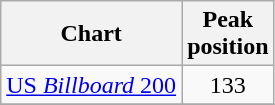<table class="wikitable">
<tr>
<th>Chart</th>
<th>Peak<br>position</th>
</tr>
<tr>
<td><a href='#'>US <em>Billboard</em> 200</a></td>
<td style="text-align:center;">133</td>
</tr>
<tr>
</tr>
</table>
